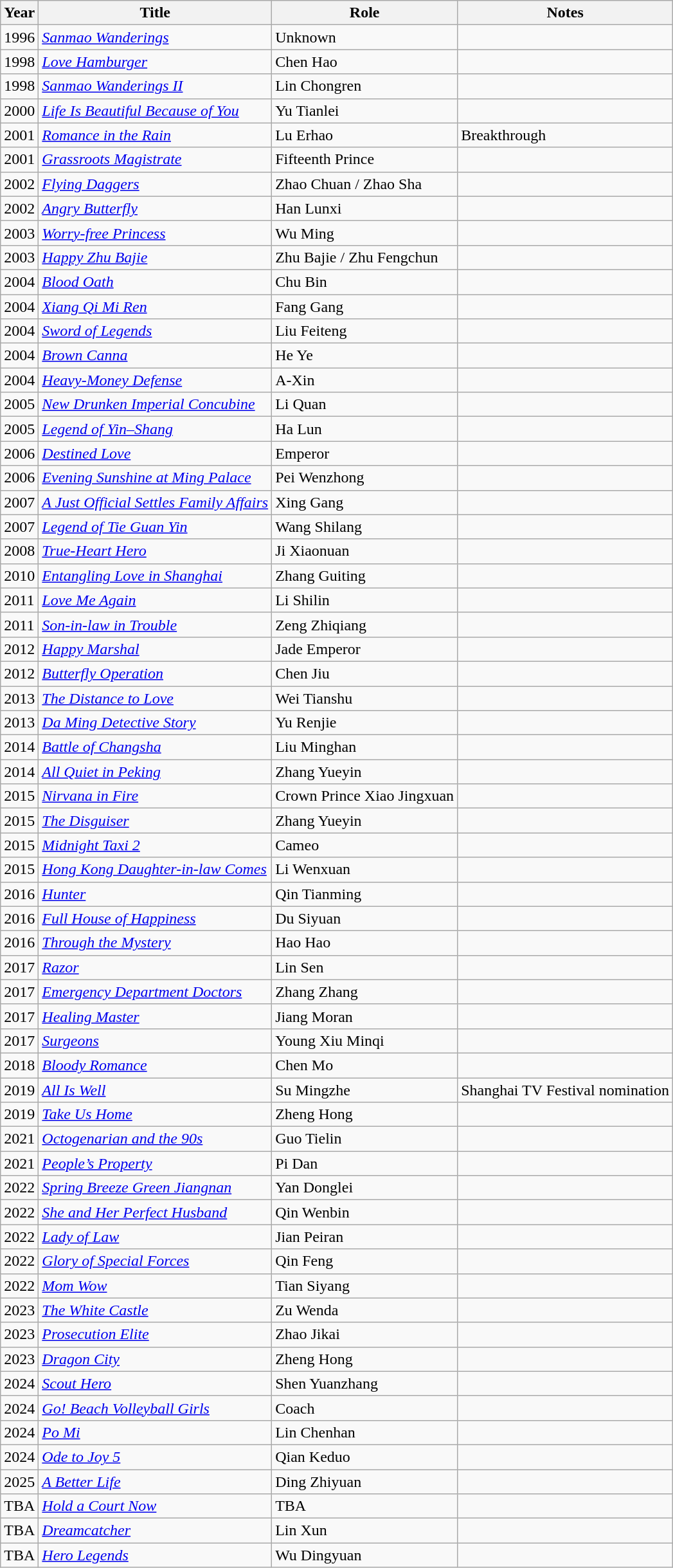<table class="wikitable sortable">
<tr>
<th>Year</th>
<th>Title</th>
<th>Role</th>
<th>Notes</th>
</tr>
<tr>
<td>1996</td>
<td><em><a href='#'>Sanmao Wanderings</a></em></td>
<td>Unknown</td>
<td></td>
</tr>
<tr>
<td>1998</td>
<td><em><a href='#'>Love Hamburger</a></em></td>
<td>Chen Hao</td>
<td></td>
</tr>
<tr>
<td>1998</td>
<td><em><a href='#'>Sanmao Wanderings II</a></em></td>
<td>Lin Chongren</td>
<td></td>
</tr>
<tr>
<td>2000</td>
<td><em><a href='#'>Life Is Beautiful Because of You</a></em></td>
<td>Yu Tianlei</td>
<td></td>
</tr>
<tr>
<td>2001</td>
<td><em><a href='#'>Romance in the Rain</a></em></td>
<td>Lu Erhao</td>
<td>Breakthrough</td>
</tr>
<tr>
<td>2001</td>
<td><em><a href='#'>Grassroots Magistrate</a></em></td>
<td>Fifteenth Prince</td>
<td></td>
</tr>
<tr>
<td>2002</td>
<td><em><a href='#'>Flying Daggers</a></em></td>
<td>Zhao Chuan / Zhao Sha</td>
<td></td>
</tr>
<tr>
<td>2002</td>
<td><em><a href='#'>Angry Butterfly</a></em></td>
<td>Han Lunxi</td>
<td></td>
</tr>
<tr>
<td>2003</td>
<td><em><a href='#'>Worry-free Princess</a></em></td>
<td>Wu Ming</td>
<td></td>
</tr>
<tr>
<td>2003</td>
<td><em><a href='#'>Happy Zhu Bajie</a></em></td>
<td>Zhu Bajie / Zhu Fengchun</td>
<td></td>
</tr>
<tr>
<td>2004</td>
<td><em><a href='#'>Blood Oath</a></em></td>
<td>Chu Bin</td>
<td></td>
</tr>
<tr>
<td>2004</td>
<td><em><a href='#'>Xiang Qi Mi Ren</a></em></td>
<td>Fang Gang</td>
<td></td>
</tr>
<tr>
<td>2004</td>
<td><em><a href='#'>Sword of Legends</a></em></td>
<td>Liu Feiteng</td>
<td></td>
</tr>
<tr>
<td>2004</td>
<td><em><a href='#'>Brown Canna</a></em></td>
<td>He Ye</td>
<td></td>
</tr>
<tr>
<td>2004</td>
<td><em><a href='#'>Heavy-Money Defense</a></em></td>
<td>A-Xin</td>
<td></td>
</tr>
<tr>
<td>2005</td>
<td><em><a href='#'>New Drunken Imperial Concubine</a></em></td>
<td>Li Quan</td>
<td></td>
</tr>
<tr>
<td>2005</td>
<td><em><a href='#'>Legend of Yin–Shang</a></em></td>
<td>Ha Lun</td>
<td></td>
</tr>
<tr>
<td>2006</td>
<td><em><a href='#'>Destined Love</a></em></td>
<td>Emperor</td>
<td></td>
</tr>
<tr>
<td>2006</td>
<td><em><a href='#'>Evening Sunshine at Ming Palace</a></em></td>
<td>Pei Wenzhong</td>
<td></td>
</tr>
<tr>
<td>2007</td>
<td><em><a href='#'>A Just Official Settles Family Affairs</a></em></td>
<td>Xing Gang</td>
<td></td>
</tr>
<tr>
<td>2007</td>
<td><em><a href='#'>Legend of Tie Guan Yin</a></em></td>
<td>Wang Shilang</td>
<td></td>
</tr>
<tr>
<td>2008</td>
<td><em><a href='#'>True-Heart Hero</a></em></td>
<td>Ji Xiaonuan</td>
<td></td>
</tr>
<tr>
<td>2010</td>
<td><em><a href='#'>Entangling Love in Shanghai</a></em></td>
<td>Zhang Guiting</td>
<td></td>
</tr>
<tr>
<td>2011</td>
<td><em><a href='#'>Love Me Again</a></em></td>
<td>Li Shilin</td>
<td></td>
</tr>
<tr>
<td>2011</td>
<td><em><a href='#'>Son-in-law in Trouble</a></em></td>
<td>Zeng Zhiqiang</td>
<td></td>
</tr>
<tr>
<td>2012</td>
<td><em><a href='#'>Happy Marshal</a></em></td>
<td>Jade Emperor</td>
<td></td>
</tr>
<tr>
<td>2012</td>
<td><em><a href='#'>Butterfly Operation</a></em></td>
<td>Chen Jiu</td>
<td></td>
</tr>
<tr>
<td>2013</td>
<td><em><a href='#'>The Distance to Love</a></em></td>
<td>Wei Tianshu</td>
<td></td>
</tr>
<tr>
<td>2013</td>
<td><em><a href='#'>Da Ming Detective Story</a></em></td>
<td>Yu Renjie</td>
<td></td>
</tr>
<tr>
<td>2014</td>
<td><em><a href='#'>Battle of Changsha</a></em></td>
<td>Liu Minghan</td>
<td></td>
</tr>
<tr>
<td>2014</td>
<td><em><a href='#'>All Quiet in Peking</a></em></td>
<td>Zhang Yueyin</td>
<td></td>
</tr>
<tr>
<td>2015</td>
<td><em><a href='#'>Nirvana in Fire</a></em></td>
<td>Crown Prince Xiao Jingxuan</td>
<td></td>
</tr>
<tr>
<td>2015</td>
<td><em><a href='#'>The Disguiser</a></em></td>
<td>Zhang Yueyin</td>
<td></td>
</tr>
<tr>
<td>2015</td>
<td><em><a href='#'>Midnight Taxi 2</a></em></td>
<td>Cameo</td>
<td></td>
</tr>
<tr>
<td>2015</td>
<td><em><a href='#'>Hong Kong Daughter-in-law Comes</a></em></td>
<td>Li Wenxuan</td>
<td></td>
</tr>
<tr>
<td>2016</td>
<td><em><a href='#'>Hunter</a></em></td>
<td>Qin Tianming</td>
<td></td>
</tr>
<tr>
<td>2016</td>
<td><em><a href='#'>Full House of Happiness</a></em></td>
<td>Du Siyuan</td>
<td></td>
</tr>
<tr>
<td>2016</td>
<td><em><a href='#'>Through the Mystery</a></em></td>
<td>Hao Hao</td>
<td></td>
</tr>
<tr>
<td>2017</td>
<td><em><a href='#'>Razor</a></em></td>
<td>Lin Sen</td>
<td></td>
</tr>
<tr>
<td>2017</td>
<td><em><a href='#'>Emergency Department Doctors</a></em></td>
<td>Zhang Zhang</td>
<td></td>
</tr>
<tr>
<td>2017</td>
<td><em><a href='#'>Healing Master</a></em></td>
<td>Jiang Moran</td>
<td></td>
</tr>
<tr>
<td>2017</td>
<td><em><a href='#'>Surgeons</a></em></td>
<td>Young Xiu Minqi</td>
<td></td>
</tr>
<tr>
<td>2018</td>
<td><em><a href='#'>Bloody Romance</a></em></td>
<td>Chen Mo</td>
<td></td>
</tr>
<tr>
<td>2019</td>
<td><em><a href='#'>All Is Well</a></em></td>
<td>Su Mingzhe</td>
<td>Shanghai TV Festival nomination</td>
</tr>
<tr>
<td>2019</td>
<td><em><a href='#'>Take Us Home</a></em></td>
<td>Zheng Hong</td>
<td></td>
</tr>
<tr>
<td>2021</td>
<td><em><a href='#'>Octogenarian and the 90s</a></em></td>
<td>Guo Tielin</td>
<td></td>
</tr>
<tr>
<td>2021</td>
<td><em><a href='#'>People’s Property</a></em></td>
<td>Pi Dan</td>
<td></td>
</tr>
<tr>
<td>2022</td>
<td><em><a href='#'>Spring Breeze Green Jiangnan</a></em></td>
<td>Yan Donglei</td>
<td></td>
</tr>
<tr>
<td>2022</td>
<td><em><a href='#'>She and Her Perfect Husband</a></em></td>
<td>Qin Wenbin</td>
<td></td>
</tr>
<tr>
<td>2022</td>
<td><em><a href='#'>Lady of Law</a></em></td>
<td>Jian Peiran</td>
<td></td>
</tr>
<tr>
<td>2022</td>
<td><em><a href='#'>Glory of Special Forces</a></em></td>
<td>Qin Feng</td>
<td></td>
</tr>
<tr>
<td>2022</td>
<td><em><a href='#'>Mom Wow</a></em></td>
<td>Tian Siyang</td>
<td></td>
</tr>
<tr>
<td>2023</td>
<td><em><a href='#'>The White Castle</a></em></td>
<td>Zu Wenda</td>
<td></td>
</tr>
<tr>
<td>2023</td>
<td><em><a href='#'>Prosecution Elite</a></em></td>
<td>Zhao Jikai</td>
<td></td>
</tr>
<tr>
<td>2023</td>
<td><em><a href='#'>Dragon City</a></em></td>
<td>Zheng Hong</td>
<td></td>
</tr>
<tr>
<td>2024</td>
<td><em><a href='#'>Scout Hero</a></em></td>
<td>Shen Yuanzhang</td>
<td></td>
</tr>
<tr>
<td>2024</td>
<td><em><a href='#'>Go! Beach Volleyball Girls</a></em></td>
<td>Coach</td>
<td></td>
</tr>
<tr>
<td>2024</td>
<td><em><a href='#'>Po Mi</a></em></td>
<td>Lin Chenhan</td>
<td></td>
</tr>
<tr>
<td>2024</td>
<td><em><a href='#'>Ode to Joy 5</a></em></td>
<td>Qian Keduo</td>
<td></td>
</tr>
<tr>
<td>2025</td>
<td><em><a href='#'>A Better Life</a></em></td>
<td>Ding Zhiyuan</td>
<td></td>
</tr>
<tr>
<td>TBA</td>
<td><em><a href='#'>Hold a Court Now</a></em></td>
<td>TBA</td>
<td></td>
</tr>
<tr>
<td>TBA</td>
<td><em><a href='#'>Dreamcatcher</a></em></td>
<td>Lin Xun</td>
<td></td>
</tr>
<tr>
<td>TBA</td>
<td><em><a href='#'>Hero Legends</a></em></td>
<td>Wu Dingyuan</td>
<td></td>
</tr>
</table>
